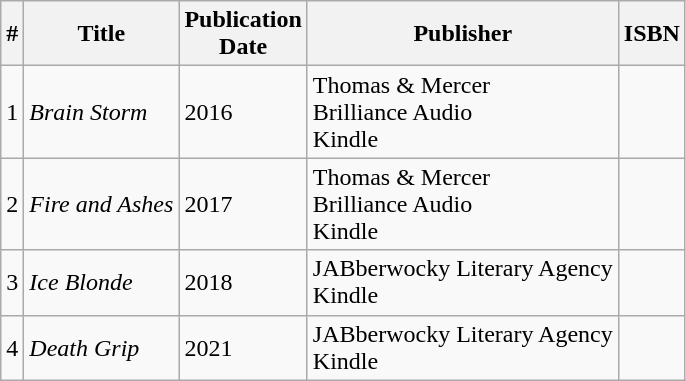<table class="wikitable">
<tr>
<th>#</th>
<th>Title</th>
<th>Publication<br>Date</th>
<th>Publisher</th>
<th>ISBN</th>
</tr>
<tr>
<td>1</td>
<td><em>Brain Storm</em></td>
<td>2016</td>
<td>Thomas & Mercer<br>Brilliance Audio<br>Kindle</td>
<td></td>
</tr>
<tr>
<td>2</td>
<td><em>Fire and Ashes</em></td>
<td>2017</td>
<td>Thomas & Mercer<br>Brilliance Audio<br>Kindle</td>
<td></td>
</tr>
<tr>
<td>3</td>
<td><em>Ice Blonde</em></td>
<td>2018</td>
<td>JABberwocky Literary Agency<br>Kindle</td>
<td></td>
</tr>
<tr>
<td>4</td>
<td><em>Death Grip</em></td>
<td>2021</td>
<td>JABberwocky Literary Agency<br>Kindle</td>
<td></td>
</tr>
</table>
